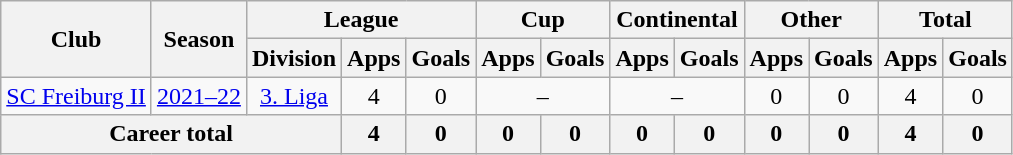<table class="wikitable" style="text-align:center">
<tr>
<th rowspan="2">Club</th>
<th rowspan="2">Season</th>
<th colspan="3">League</th>
<th colspan="2">Cup</th>
<th colspan="2">Continental</th>
<th colspan="2">Other</th>
<th colspan="2">Total</th>
</tr>
<tr>
<th>Division</th>
<th>Apps</th>
<th>Goals</th>
<th>Apps</th>
<th>Goals</th>
<th>Apps</th>
<th>Goals</th>
<th>Apps</th>
<th>Goals</th>
<th>Apps</th>
<th>Goals</th>
</tr>
<tr>
<td><a href='#'>SC Freiburg II</a></td>
<td><a href='#'>2021–22</a></td>
<td><a href='#'>3. Liga</a></td>
<td>4</td>
<td>0</td>
<td colspan="2">–</td>
<td colspan="2">–</td>
<td>0</td>
<td>0</td>
<td>4</td>
<td>0</td>
</tr>
<tr>
<th colspan="3">Career total</th>
<th>4</th>
<th>0</th>
<th>0</th>
<th>0</th>
<th>0</th>
<th>0</th>
<th>0</th>
<th>0</th>
<th>4</th>
<th>0</th>
</tr>
</table>
